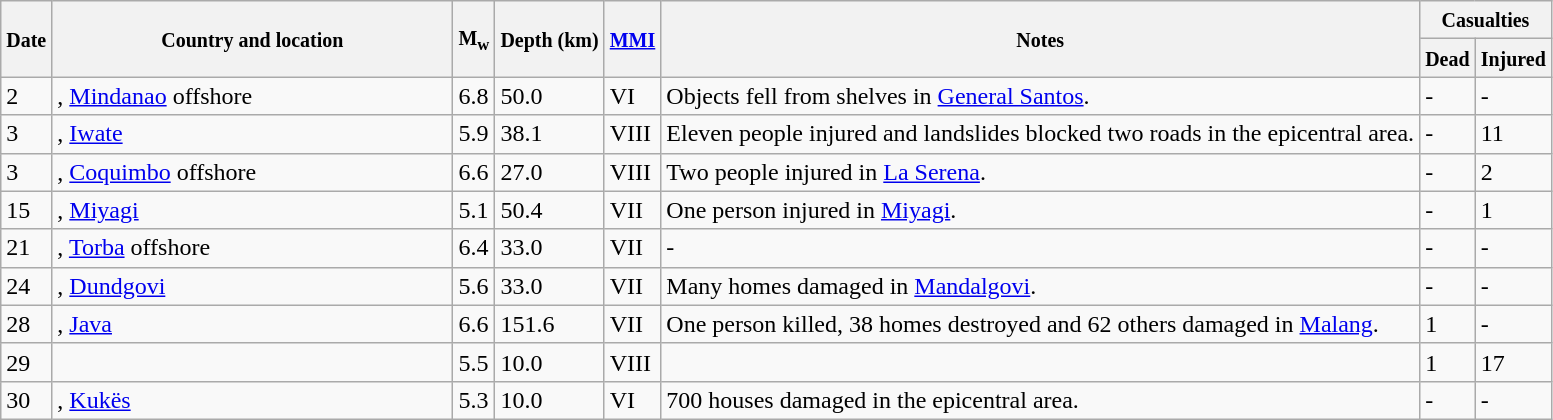<table class="wikitable sortable" style="border:1px black; margin-left:1em;">
<tr>
<th rowspan="2"><small>Date</small></th>
<th rowspan="2" style="width: 260px"><small>Country and location</small></th>
<th rowspan="2"><small>M<sub>w</sub></small></th>
<th rowspan="2"><small>Depth (km)</small></th>
<th rowspan="2"><small><a href='#'>MMI</a></small></th>
<th rowspan="2" class="unsortable"><small>Notes</small></th>
<th colspan="2"><small>Casualties</small></th>
</tr>
<tr>
<th><small>Dead</small></th>
<th><small>Injured</small></th>
</tr>
<tr>
<td>2</td>
<td>, <a href='#'>Mindanao</a> offshore</td>
<td>6.8</td>
<td>50.0</td>
<td>VI</td>
<td>Objects fell from shelves in <a href='#'>General Santos</a>.</td>
<td>-</td>
<td>-</td>
</tr>
<tr>
<td>3</td>
<td>, <a href='#'>Iwate</a></td>
<td>5.9</td>
<td>38.1</td>
<td>VIII</td>
<td>Eleven people injured and landslides blocked two roads in the epicentral area.</td>
<td>-</td>
<td>11</td>
</tr>
<tr>
<td>3</td>
<td>, <a href='#'>Coquimbo</a> offshore</td>
<td>6.6</td>
<td>27.0</td>
<td>VIII</td>
<td>Two people injured in <a href='#'>La Serena</a>.</td>
<td>-</td>
<td>2</td>
</tr>
<tr>
<td>15</td>
<td>, <a href='#'>Miyagi</a></td>
<td>5.1</td>
<td>50.4</td>
<td>VII</td>
<td>One person injured in <a href='#'>Miyagi</a>.</td>
<td>-</td>
<td>1</td>
</tr>
<tr>
<td>21</td>
<td>, <a href='#'>Torba</a> offshore</td>
<td>6.4</td>
<td>33.0</td>
<td>VII</td>
<td>-</td>
<td>-</td>
<td>-</td>
</tr>
<tr>
<td>24</td>
<td>, <a href='#'>Dundgovi</a></td>
<td>5.6</td>
<td>33.0</td>
<td>VII</td>
<td>Many homes damaged in <a href='#'>Mandalgovi</a>.</td>
<td>-</td>
<td>-</td>
</tr>
<tr>
<td>28</td>
<td>, <a href='#'>Java</a></td>
<td>6.6</td>
<td>151.6</td>
<td>VII</td>
<td>One person killed, 38 homes destroyed and 62 others damaged in <a href='#'>Malang</a>.</td>
<td>1</td>
<td>-</td>
</tr>
<tr>
<td>29</td>
<td></td>
<td>5.5</td>
<td>10.0</td>
<td>VIII</td>
<td></td>
<td>1</td>
<td>17</td>
</tr>
<tr>
<td>30</td>
<td>, <a href='#'>Kukës</a></td>
<td>5.3</td>
<td>10.0</td>
<td>VI</td>
<td>700 houses damaged in the epicentral area.</td>
<td>-</td>
<td>-</td>
</tr>
<tr>
</tr>
</table>
